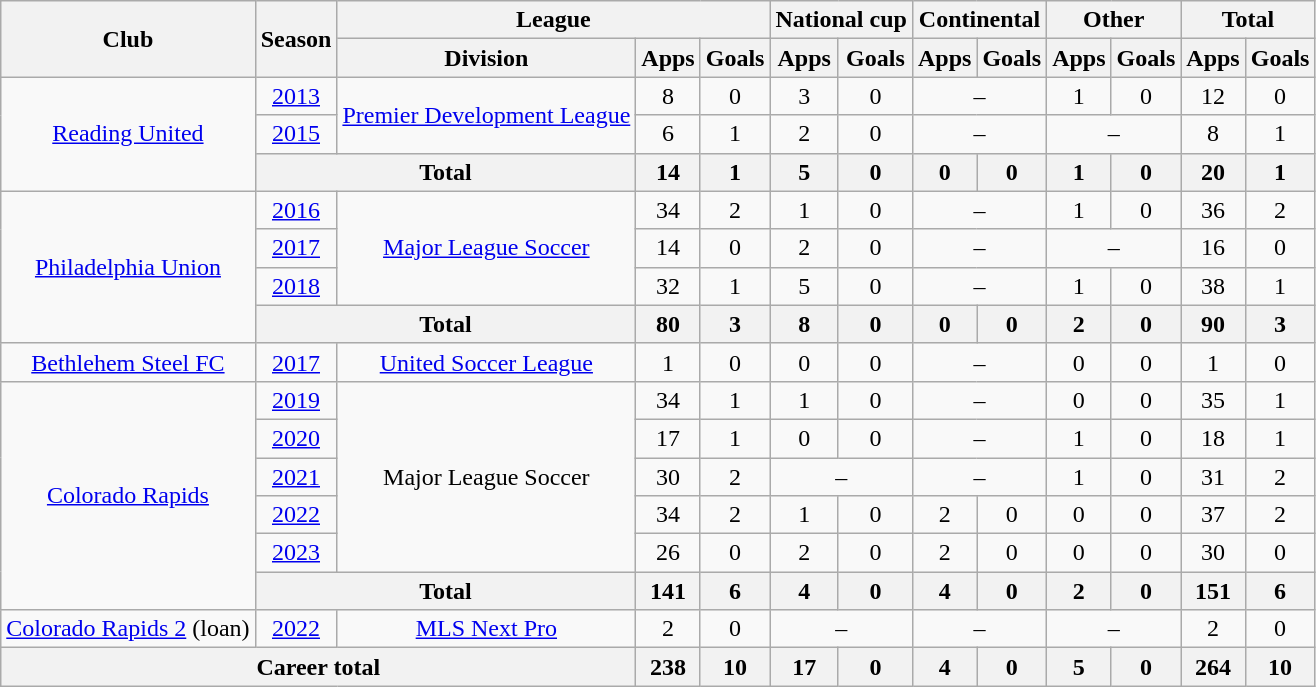<table class="wikitable" style="text-align: center;">
<tr>
<th rowspan=2>Club</th>
<th rowspan=2>Season</th>
<th colspan=3>League</th>
<th colspan=2>National cup</th>
<th colspan=2>Continental</th>
<th colspan=2>Other</th>
<th colspan=2>Total</th>
</tr>
<tr>
<th>Division</th>
<th>Apps</th>
<th>Goals</th>
<th>Apps</th>
<th>Goals</th>
<th>Apps</th>
<th>Goals</th>
<th>Apps</th>
<th>Goals</th>
<th>Apps</th>
<th>Goals</th>
</tr>
<tr>
<td rowspan=3><a href='#'>Reading United</a></td>
<td><a href='#'>2013</a></td>
<td rowspan=2><a href='#'>Premier Development League</a></td>
<td>8</td>
<td>0</td>
<td>3</td>
<td>0</td>
<td colspan=2>–</td>
<td>1</td>
<td>0</td>
<td>12</td>
<td>0</td>
</tr>
<tr>
<td><a href='#'>2015</a></td>
<td>6</td>
<td>1</td>
<td>2</td>
<td>0</td>
<td colspan=2>–</td>
<td colspan=2>–</td>
<td>8</td>
<td>1</td>
</tr>
<tr>
<th colspan=2>Total</th>
<th>14</th>
<th>1</th>
<th>5</th>
<th>0</th>
<th>0</th>
<th>0</th>
<th>1</th>
<th>0</th>
<th>20</th>
<th>1</th>
</tr>
<tr>
<td rowspan=4><a href='#'>Philadelphia Union</a></td>
<td><a href='#'>2016</a></td>
<td rowspan=3><a href='#'>Major League Soccer</a></td>
<td>34</td>
<td>2</td>
<td>1</td>
<td>0</td>
<td colspan=2>–</td>
<td>1</td>
<td>0</td>
<td>36</td>
<td>2</td>
</tr>
<tr>
<td><a href='#'>2017</a></td>
<td>14</td>
<td>0</td>
<td>2</td>
<td>0</td>
<td colspan=2>–</td>
<td colspan=2>–</td>
<td>16</td>
<td>0</td>
</tr>
<tr>
<td><a href='#'>2018</a></td>
<td>32</td>
<td>1</td>
<td>5</td>
<td>0</td>
<td colspan=2>–</td>
<td>1</td>
<td>0</td>
<td>38</td>
<td>1</td>
</tr>
<tr>
<th colspan=2>Total</th>
<th>80</th>
<th>3</th>
<th>8</th>
<th>0</th>
<th>0</th>
<th>0</th>
<th>2</th>
<th>0</th>
<th>90</th>
<th>3</th>
</tr>
<tr>
<td><a href='#'>Bethlehem Steel FC</a></td>
<td><a href='#'>2017</a></td>
<td><a href='#'>United Soccer League</a></td>
<td>1</td>
<td>0</td>
<td>0</td>
<td>0</td>
<td colspan=2>–</td>
<td>0</td>
<td>0</td>
<td>1</td>
<td>0</td>
</tr>
<tr>
<td rowspan=6><a href='#'>Colorado Rapids</a></td>
<td><a href='#'>2019</a></td>
<td rowspan=5>Major League Soccer</td>
<td>34</td>
<td>1</td>
<td>1</td>
<td>0</td>
<td colspan=2>–</td>
<td>0</td>
<td>0</td>
<td>35</td>
<td>1</td>
</tr>
<tr>
<td><a href='#'>2020</a></td>
<td>17</td>
<td>1</td>
<td>0</td>
<td>0</td>
<td colspan=2>–</td>
<td>1</td>
<td>0</td>
<td>18</td>
<td>1</td>
</tr>
<tr>
<td><a href='#'>2021</a></td>
<td>30</td>
<td>2</td>
<td colspan=2>–</td>
<td colspan=2>–</td>
<td>1</td>
<td>0</td>
<td>31</td>
<td>2</td>
</tr>
<tr>
<td><a href='#'>2022</a></td>
<td>34</td>
<td>2</td>
<td>1</td>
<td>0</td>
<td>2</td>
<td>0</td>
<td>0</td>
<td>0</td>
<td>37</td>
<td>2</td>
</tr>
<tr>
<td><a href='#'>2023</a></td>
<td>26</td>
<td>0</td>
<td>2</td>
<td>0</td>
<td>2</td>
<td>0</td>
<td>0</td>
<td>0</td>
<td>30</td>
<td>0</td>
</tr>
<tr>
<th colspan=2>Total</th>
<th>141</th>
<th>6</th>
<th>4</th>
<th>0</th>
<th>4</th>
<th>0</th>
<th>2</th>
<th>0</th>
<th>151</th>
<th>6</th>
</tr>
<tr>
<td><a href='#'>Colorado Rapids 2</a> (loan)</td>
<td><a href='#'>2022</a></td>
<td><a href='#'>MLS Next Pro</a></td>
<td>2</td>
<td>0</td>
<td colspan=2>–</td>
<td colspan=2>–</td>
<td colspan=2>–</td>
<td>2</td>
<td>0</td>
</tr>
<tr>
<th colspan=3>Career total</th>
<th>238</th>
<th>10</th>
<th>17</th>
<th>0</th>
<th>4</th>
<th>0</th>
<th>5</th>
<th>0</th>
<th>264</th>
<th>10</th>
</tr>
</table>
